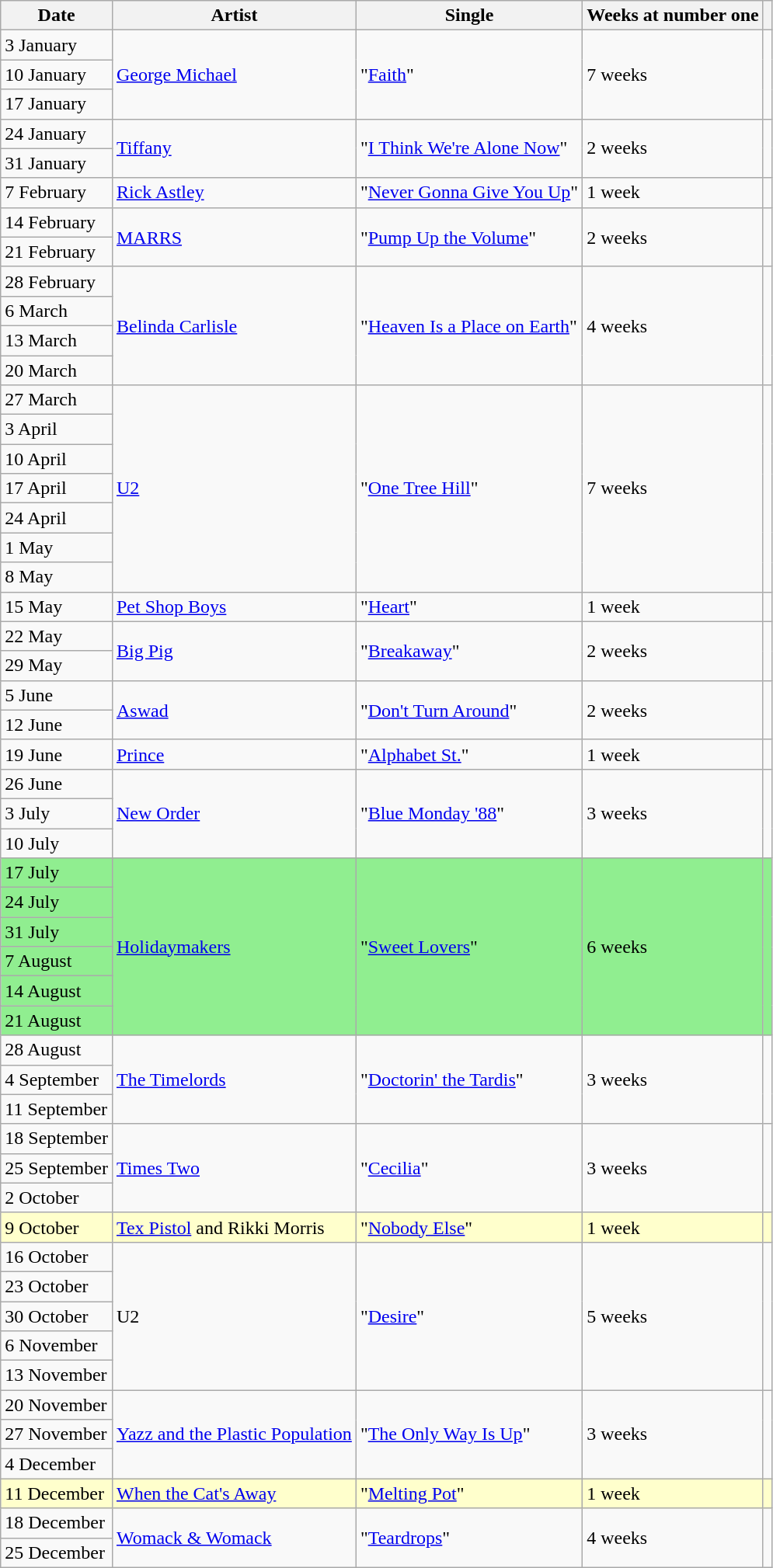<table class="wikitable">
<tr>
<th>Date</th>
<th>Artist</th>
<th>Single</th>
<th>Weeks at number one</th>
<th></th>
</tr>
<tr>
<td>3 January</td>
<td rowspan="3"><a href='#'>George Michael</a></td>
<td rowspan="3">"<a href='#'>Faith</a>"</td>
<td rowspan="3">7 weeks</td>
<td rowspan="3"></td>
</tr>
<tr>
<td>10 January</td>
</tr>
<tr>
<td>17 January</td>
</tr>
<tr>
<td>24 January</td>
<td rowspan="2"><a href='#'>Tiffany</a></td>
<td rowspan="2">"<a href='#'>I Think We're Alone Now</a>"</td>
<td rowspan="2">2 weeks</td>
<td rowspan="2"></td>
</tr>
<tr>
<td>31 January</td>
</tr>
<tr>
<td>7 February</td>
<td><a href='#'>Rick Astley</a></td>
<td>"<a href='#'>Never Gonna Give You Up</a>"</td>
<td>1 week</td>
<td></td>
</tr>
<tr>
<td>14 February</td>
<td rowspan="2"><a href='#'>MARRS</a></td>
<td rowspan="2">"<a href='#'>Pump Up the Volume</a>"</td>
<td rowspan="2">2 weeks</td>
<td rowspan="2"></td>
</tr>
<tr>
<td>21 February</td>
</tr>
<tr>
<td>28 February</td>
<td rowspan="4"><a href='#'>Belinda Carlisle</a></td>
<td rowspan="4">"<a href='#'>Heaven Is a Place on Earth</a>"</td>
<td rowspan="4">4 weeks</td>
<td rowspan="4"></td>
</tr>
<tr>
<td>6 March</td>
</tr>
<tr>
<td>13 March</td>
</tr>
<tr>
<td>20 March</td>
</tr>
<tr>
<td>27 March</td>
<td rowspan="7"><a href='#'>U2</a></td>
<td rowspan="7">"<a href='#'>One Tree Hill</a>"</td>
<td rowspan="7">7 weeks</td>
<td rowspan="7"></td>
</tr>
<tr>
<td>3 April</td>
</tr>
<tr>
<td>10 April</td>
</tr>
<tr>
<td>17 April</td>
</tr>
<tr>
<td>24 April</td>
</tr>
<tr>
<td>1 May</td>
</tr>
<tr>
<td>8 May</td>
</tr>
<tr>
<td>15 May</td>
<td><a href='#'>Pet Shop Boys</a></td>
<td>"<a href='#'>Heart</a>"</td>
<td>1 week</td>
<td></td>
</tr>
<tr>
<td>22 May</td>
<td rowspan="2"><a href='#'>Big Pig</a></td>
<td rowspan="2">"<a href='#'>Breakaway</a>"</td>
<td rowspan="2">2 weeks</td>
<td rowspan="2"></td>
</tr>
<tr>
<td>29 May</td>
</tr>
<tr>
<td>5 June</td>
<td rowspan="2"><a href='#'>Aswad</a></td>
<td rowspan="2">"<a href='#'>Don't Turn Around</a>"</td>
<td rowspan="2">2 weeks</td>
<td rowspan="2"></td>
</tr>
<tr>
<td>12 June</td>
</tr>
<tr>
<td>19 June</td>
<td><a href='#'>Prince</a></td>
<td>"<a href='#'>Alphabet St.</a>"</td>
<td>1 week</td>
<td></td>
</tr>
<tr>
<td>26 June</td>
<td rowspan="3"><a href='#'>New Order</a></td>
<td rowspan="3">"<a href='#'>Blue Monday '88</a>"</td>
<td rowspan="3">3 weeks</td>
<td rowspan="3"></td>
</tr>
<tr>
<td>3 July</td>
</tr>
<tr>
<td>10 July</td>
</tr>
<tr bgcolor="lightgreen">
<td>17 July</td>
<td rowspan="6"><a href='#'>Holidaymakers</a></td>
<td rowspan="6">"<a href='#'>Sweet Lovers</a>"</td>
<td rowspan="6">6 weeks</td>
<td rowspan="6"></td>
</tr>
<tr bgcolor="lightgreen">
<td>24 July</td>
</tr>
<tr bgcolor="lightgreen">
<td>31 July</td>
</tr>
<tr bgcolor="lightgreen">
<td>7 August</td>
</tr>
<tr bgcolor="lightgreen">
<td>14 August</td>
</tr>
<tr bgcolor="lightgreen">
<td>21 August</td>
</tr>
<tr>
<td>28 August</td>
<td rowspan="3"><a href='#'>The Timelords</a></td>
<td rowspan="3">"<a href='#'>Doctorin' the Tardis</a>"</td>
<td rowspan="3">3 weeks</td>
<td rowspan="3"></td>
</tr>
<tr>
<td>4 September</td>
</tr>
<tr>
<td>11 September</td>
</tr>
<tr>
<td>18 September</td>
<td rowspan="3"><a href='#'>Times Two</a></td>
<td rowspan="3">"<a href='#'>Cecilia</a>"</td>
<td rowspan="3">3 weeks</td>
<td rowspan="3"></td>
</tr>
<tr>
<td>25 September</td>
</tr>
<tr>
<td>2 October</td>
</tr>
<tr bgcolor="#FFFFCC">
<td>9 October</td>
<td><a href='#'>Tex Pistol</a> and Rikki Morris</td>
<td>"<a href='#'>Nobody Else</a>"</td>
<td>1 week</td>
<td></td>
</tr>
<tr>
<td>16 October</td>
<td rowspan="5">U2</td>
<td rowspan="5">"<a href='#'>Desire</a>"</td>
<td rowspan="5">5 weeks</td>
<td rowspan="5"></td>
</tr>
<tr>
<td>23 October</td>
</tr>
<tr>
<td>30 October</td>
</tr>
<tr>
<td>6 November</td>
</tr>
<tr>
<td>13 November</td>
</tr>
<tr>
<td>20 November</td>
<td rowspan="3"><a href='#'>Yazz and the Plastic Population</a></td>
<td rowspan="3">"<a href='#'>The Only Way Is Up</a>"</td>
<td rowspan="3">3 weeks</td>
<td rowspan="3"></td>
</tr>
<tr>
<td>27 November</td>
</tr>
<tr>
<td>4 December</td>
</tr>
<tr bgcolor="#FFFFCC">
<td>11 December</td>
<td><a href='#'>When the Cat's Away</a></td>
<td>"<a href='#'>Melting Pot</a>"</td>
<td>1 week</td>
<td></td>
</tr>
<tr>
<td>18 December</td>
<td rowspan="2"><a href='#'>Womack & Womack</a></td>
<td rowspan="2">"<a href='#'>Teardrops</a>"</td>
<td rowspan="2">4 weeks</td>
<td rowspan="2"></td>
</tr>
<tr>
<td>25 December</td>
</tr>
</table>
